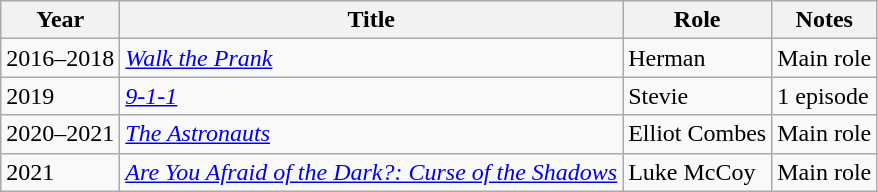<table class="wikitable sortable">
<tr>
<th>Year</th>
<th>Title</th>
<th>Role</th>
<th>Notes</th>
</tr>
<tr>
<td>2016–2018</td>
<td><em><a href='#'>Walk the Prank</a></em></td>
<td>Herman</td>
<td>Main role</td>
</tr>
<tr>
<td>2019</td>
<td><em><a href='#'>9-1-1</a></em></td>
<td>Stevie</td>
<td>1 episode</td>
</tr>
<tr>
<td>2020–2021</td>
<td><em><a href='#'>The Astronauts</a></em></td>
<td>Elliot Combes</td>
<td>Main role</td>
</tr>
<tr>
<td>2021</td>
<td><em><a href='#'>Are You Afraid of the Dark?: Curse of the Shadows</a></em></td>
<td>Luke McCoy</td>
<td>Main role</td>
</tr>
</table>
